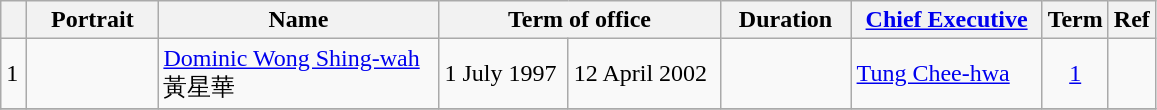<table class="wikitable"  style="text-align:left">
<tr>
<th width=10px></th>
<th width=80px>Portrait</th>
<th width=180px>Name</th>
<th width=180px colspan=2>Term of office</th>
<th width=80px>Duration</th>
<th width=120px><a href='#'>Chief Executive</a></th>
<th>Term</th>
<th>Ref</th>
</tr>
<tr>
<td bgcolor=>1</td>
<td></td>
<td><a href='#'>Dominic Wong Shing-wah</a><br>黃星華</td>
<td>1 July 1997</td>
<td>12 April 2002</td>
<td></td>
<td><a href='#'>Tung Chee-hwa</a><br></td>
<td align=center><a href='#'>1</a></td>
<td></td>
</tr>
<tr>
</tr>
</table>
